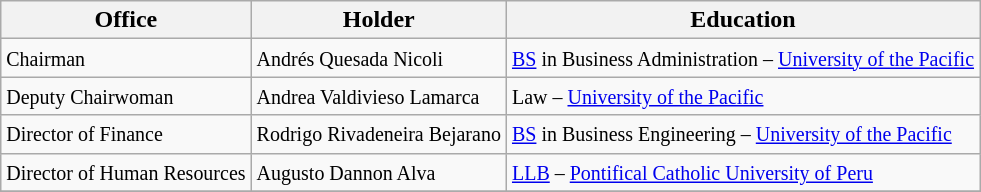<table class="wikitable sortable" style="text-align:left">
<tr>
<th>Office</th>
<th>Holder</th>
<th>Education</th>
</tr>
<tr>
<td><small>Chairman</small></td>
<td><small>Andrés Quesada Nicoli</small></td>
<td><small><a href='#'>BS</a> in Business Administration –  <a href='#'>University of the Pacific</a></small></td>
</tr>
<tr>
<td><small>Deputy Chairwoman</small></td>
<td><small>Andrea Valdivieso Lamarca</small></td>
<td><small>Law –  <a href='#'>University of the Pacific</a></small></td>
</tr>
<tr>
<td><small>Director of Finance</small></td>
<td><small>Rodrigo Rivadeneira Bejarano</small></td>
<td><small><a href='#'>BS</a> in Business Engineering –  <a href='#'>University of the Pacific</a></small></td>
</tr>
<tr>
<td><small>Director of Human Resources</small></td>
<td><small>Augusto Dannon Alva</small></td>
<td><small><a href='#'>LLB</a> – <a href='#'>Pontifical Catholic University of Peru</a></small></td>
</tr>
<tr>
</tr>
</table>
